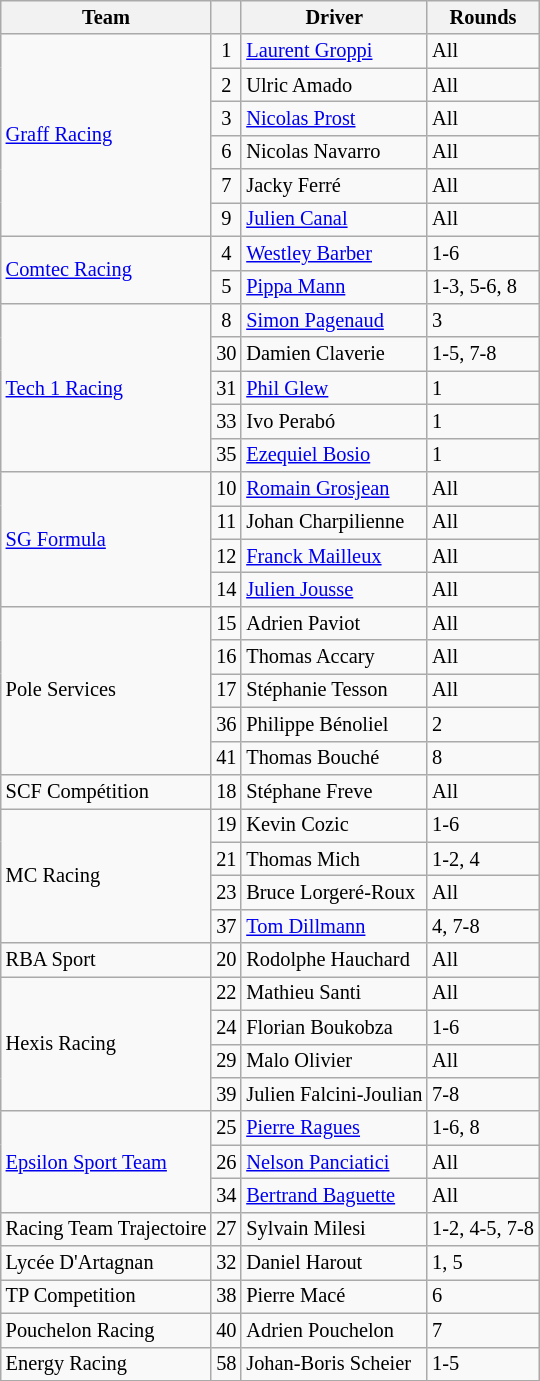<table class="wikitable" style="font-size: 85%;">
<tr>
<th>Team</th>
<th></th>
<th>Driver</th>
<th>Rounds</th>
</tr>
<tr>
<td rowspan=6> <a href='#'>Graff Racing</a></td>
<td align=center>1</td>
<td> <a href='#'>Laurent Groppi</a></td>
<td>All</td>
</tr>
<tr>
<td align=center>2</td>
<td> Ulric Amado</td>
<td>All</td>
</tr>
<tr>
<td align=center>3</td>
<td> <a href='#'>Nicolas Prost</a></td>
<td>All</td>
</tr>
<tr>
<td align=center>6</td>
<td> Nicolas Navarro</td>
<td>All</td>
</tr>
<tr>
<td align=center>7</td>
<td> Jacky Ferré</td>
<td>All</td>
</tr>
<tr>
<td align=center>9</td>
<td> <a href='#'>Julien Canal</a></td>
<td>All</td>
</tr>
<tr>
<td rowspan=2> <a href='#'>Comtec Racing</a></td>
<td align=center>4</td>
<td> <a href='#'>Westley Barber</a></td>
<td>1-6</td>
</tr>
<tr>
<td align=center>5</td>
<td> <a href='#'>Pippa Mann</a></td>
<td>1-3, 5-6, 8</td>
</tr>
<tr>
<td rowspan=5> <a href='#'>Tech 1 Racing</a></td>
<td align=center>8</td>
<td> <a href='#'>Simon Pagenaud</a></td>
<td>3</td>
</tr>
<tr>
<td align=center>30</td>
<td> Damien Claverie</td>
<td>1-5, 7-8</td>
</tr>
<tr>
<td align=center>31</td>
<td> <a href='#'>Phil Glew</a></td>
<td>1</td>
</tr>
<tr>
<td align=center>33</td>
<td> Ivo Perabó</td>
<td>1</td>
</tr>
<tr>
<td align=center>35</td>
<td> <a href='#'>Ezequiel Bosio</a></td>
<td>1</td>
</tr>
<tr>
<td rowspan=4> <a href='#'>SG Formula</a></td>
<td align=center>10</td>
<td> <a href='#'>Romain Grosjean</a></td>
<td>All</td>
</tr>
<tr>
<td align=center>11</td>
<td> Johan Charpilienne</td>
<td>All</td>
</tr>
<tr>
<td align=center>12</td>
<td> <a href='#'>Franck Mailleux</a></td>
<td>All</td>
</tr>
<tr>
<td align=center>14</td>
<td> <a href='#'>Julien Jousse</a></td>
<td>All</td>
</tr>
<tr>
<td rowspan=5> Pole Services</td>
<td align=center>15</td>
<td> Adrien Paviot</td>
<td>All</td>
</tr>
<tr>
<td align=center>16</td>
<td> Thomas Accary</td>
<td>All</td>
</tr>
<tr>
<td align=center>17</td>
<td> Stéphanie Tesson</td>
<td>All</td>
</tr>
<tr>
<td align=center>36</td>
<td> Philippe Bénoliel</td>
<td>2</td>
</tr>
<tr>
<td align=center>41</td>
<td> Thomas Bouché</td>
<td>8</td>
</tr>
<tr>
<td> SCF Compétition</td>
<td align=center>18</td>
<td> Stéphane Freve</td>
<td>All</td>
</tr>
<tr>
<td rowspan=4> MC Racing</td>
<td align=center>19</td>
<td> Kevin Cozic</td>
<td>1-6</td>
</tr>
<tr>
<td align=center>21</td>
<td> Thomas Mich</td>
<td>1-2, 4</td>
</tr>
<tr>
<td align=center>23</td>
<td> Bruce Lorgeré-Roux</td>
<td>All</td>
</tr>
<tr>
<td align=center>37</td>
<td> <a href='#'>Tom Dillmann</a></td>
<td>4, 7-8</td>
</tr>
<tr>
<td> RBA Sport</td>
<td align=center>20</td>
<td> Rodolphe Hauchard</td>
<td>All</td>
</tr>
<tr>
<td rowspan=4> Hexis Racing</td>
<td align=center>22</td>
<td> Mathieu Santi</td>
<td>All</td>
</tr>
<tr>
<td align=center>24</td>
<td> Florian Boukobza</td>
<td>1-6</td>
</tr>
<tr>
<td align=center>29</td>
<td> Malo Olivier</td>
<td>All</td>
</tr>
<tr>
<td align=center>39</td>
<td nowrap> Julien Falcini-Joulian</td>
<td>7-8</td>
</tr>
<tr>
<td rowspan=3> <a href='#'>Epsilon Sport Team</a></td>
<td align=center>25</td>
<td> <a href='#'>Pierre Ragues</a></td>
<td>1-6, 8</td>
</tr>
<tr>
<td align=center>26</td>
<td> <a href='#'>Nelson Panciatici</a></td>
<td>All</td>
</tr>
<tr>
<td align=center>34</td>
<td> <a href='#'>Bertrand Baguette</a></td>
<td>All</td>
</tr>
<tr>
<td nowrap> Racing Team Trajectoire</td>
<td align=center>27</td>
<td> Sylvain Milesi</td>
<td>1-2, 4-5, 7-8</td>
</tr>
<tr>
<td> Lycée D'Artagnan</td>
<td align=center>32</td>
<td> Daniel Harout</td>
<td>1, 5</td>
</tr>
<tr>
<td> TP Competition</td>
<td align=center>38</td>
<td> Pierre Macé</td>
<td>6</td>
</tr>
<tr>
<td> Pouchelon Racing</td>
<td align=center>40</td>
<td> Adrien Pouchelon</td>
<td>7</td>
</tr>
<tr>
<td> Energy Racing</td>
<td align=center>58</td>
<td> Johan-Boris Scheier</td>
<td>1-5</td>
</tr>
<tr>
</tr>
</table>
